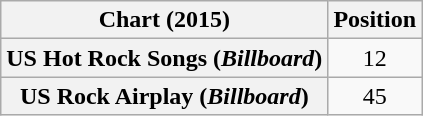<table class="wikitable sortable plainrowheaders" style="text-align:center">
<tr>
<th scope="col">Chart (2015)</th>
<th scope="col">Position</th>
</tr>
<tr>
<th scope="row">US Hot Rock Songs (<em>Billboard</em>)</th>
<td>12</td>
</tr>
<tr>
<th scope="row">US Rock Airplay (<em>Billboard</em>)</th>
<td>45</td>
</tr>
</table>
